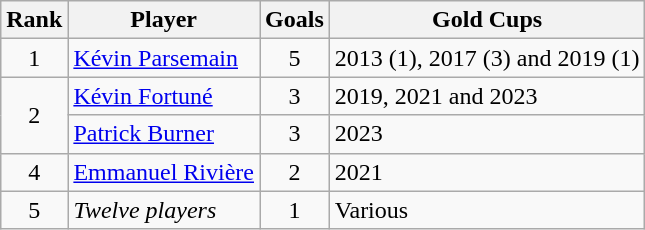<table class="wikitable" style="text-align: left;">
<tr>
<th>Rank</th>
<th>Player</th>
<th>Goals</th>
<th>Gold Cups</th>
</tr>
<tr>
<td align=center>1</td>
<td><a href='#'>Kévin Parsemain</a></td>
<td align=center>5</td>
<td>2013 (1), 2017 (3) and 2019 (1)</td>
</tr>
<tr>
<td rowspan=2 align=center>2</td>
<td><a href='#'>Kévin Fortuné</a></td>
<td align=center>3</td>
<td>2019, 2021 and 2023</td>
</tr>
<tr>
<td><a href='#'>Patrick Burner</a></td>
<td align=center>3</td>
<td>2023</td>
</tr>
<tr>
<td align=center>4</td>
<td><a href='#'>Emmanuel Rivière</a></td>
<td align=center>2</td>
<td>2021</td>
</tr>
<tr>
<td align=center>5</td>
<td><em>Twelve players</em></td>
<td align=center>1</td>
<td>Various</td>
</tr>
</table>
